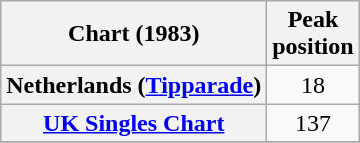<table class="wikitable plainrowheaders" style="text-align:center">
<tr>
<th scope="col">Chart (1983)</th>
<th scope="col">Peak<br>position</th>
</tr>
<tr>
<th scope="row">Netherlands (<a href='#'>Tipparade</a>)</th>
<td>18</td>
</tr>
<tr>
<th scope="row"><a href='#'>UK Singles Chart</a></th>
<td>137</td>
</tr>
<tr>
</tr>
</table>
